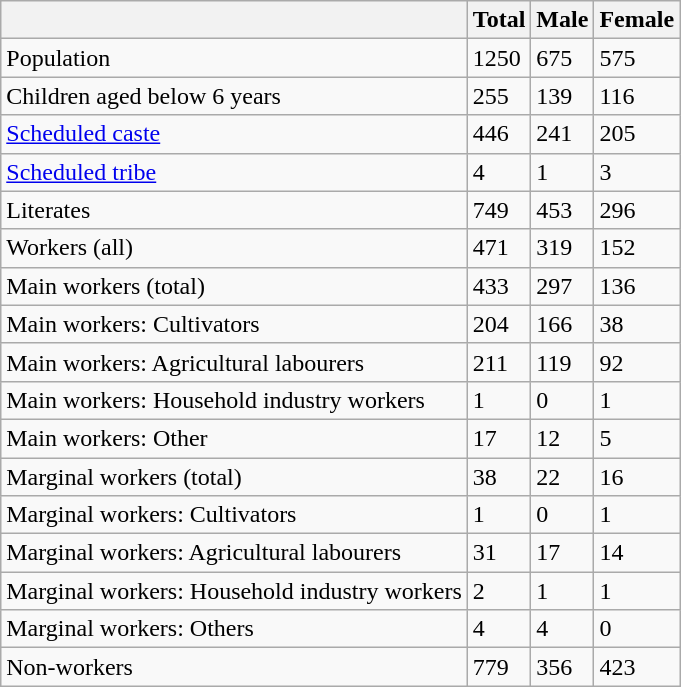<table class="wikitable sortable">
<tr>
<th></th>
<th>Total</th>
<th>Male</th>
<th>Female</th>
</tr>
<tr>
<td>Population</td>
<td>1250</td>
<td>675</td>
<td>575</td>
</tr>
<tr>
<td>Children aged below 6 years</td>
<td>255</td>
<td>139</td>
<td>116</td>
</tr>
<tr>
<td><a href='#'>Scheduled caste</a></td>
<td>446</td>
<td>241</td>
<td>205</td>
</tr>
<tr>
<td><a href='#'>Scheduled tribe</a></td>
<td>4</td>
<td>1</td>
<td>3</td>
</tr>
<tr>
<td>Literates</td>
<td>749</td>
<td>453</td>
<td>296</td>
</tr>
<tr>
<td>Workers (all)</td>
<td>471</td>
<td>319</td>
<td>152</td>
</tr>
<tr>
<td>Main workers (total)</td>
<td>433</td>
<td>297</td>
<td>136</td>
</tr>
<tr>
<td>Main workers: Cultivators</td>
<td>204</td>
<td>166</td>
<td>38</td>
</tr>
<tr>
<td>Main workers: Agricultural labourers</td>
<td>211</td>
<td>119</td>
<td>92</td>
</tr>
<tr>
<td>Main workers: Household industry workers</td>
<td>1</td>
<td>0</td>
<td>1</td>
</tr>
<tr>
<td>Main workers: Other</td>
<td>17</td>
<td>12</td>
<td>5</td>
</tr>
<tr>
<td>Marginal workers (total)</td>
<td>38</td>
<td>22</td>
<td>16</td>
</tr>
<tr>
<td>Marginal workers: Cultivators</td>
<td>1</td>
<td>0</td>
<td>1</td>
</tr>
<tr>
<td>Marginal workers: Agricultural labourers</td>
<td>31</td>
<td>17</td>
<td>14</td>
</tr>
<tr>
<td>Marginal workers: Household industry workers</td>
<td>2</td>
<td>1</td>
<td>1</td>
</tr>
<tr>
<td>Marginal workers: Others</td>
<td>4</td>
<td>4</td>
<td>0</td>
</tr>
<tr>
<td>Non-workers</td>
<td>779</td>
<td>356</td>
<td>423</td>
</tr>
</table>
